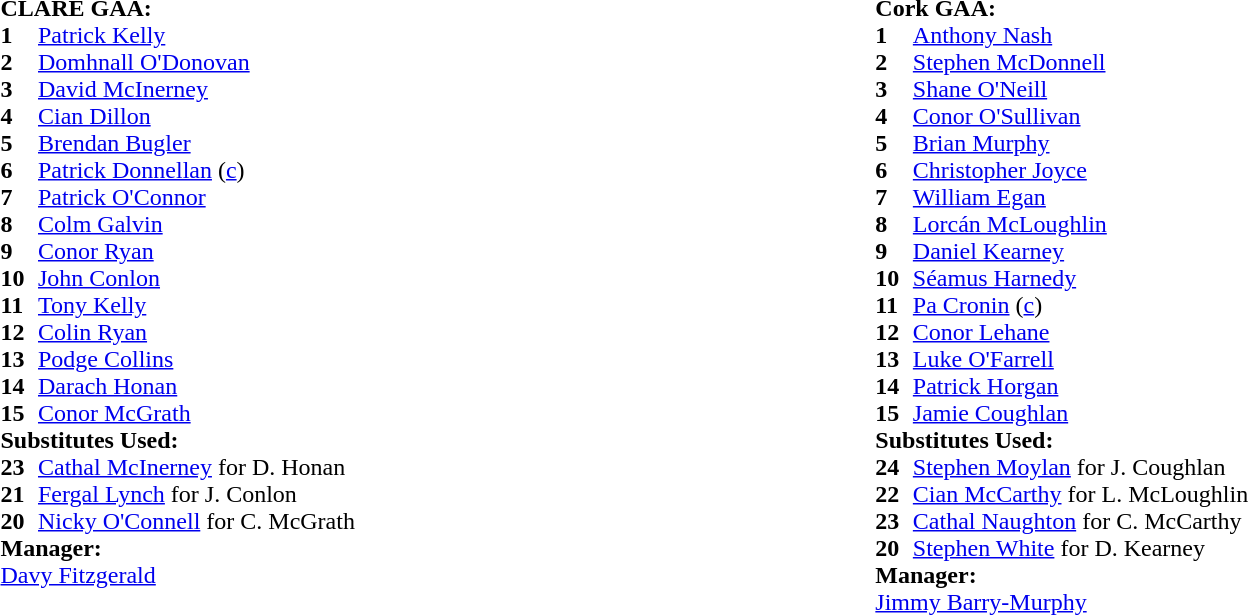<table style="width:75%;">
<tr>
<td style="vertical-align:top; width:50%;"><br><table style="font-size: 100%" cellspacing="0" cellpadding="0">
<tr>
<td colspan="4"><strong>CLARE GAA:</strong></td>
</tr>
<tr>
<th width=25></th>
</tr>
<tr>
<td><strong>1</strong></td>
<td><a href='#'>Patrick Kelly</a></td>
</tr>
<tr>
<td><strong>2</strong></td>
<td><a href='#'>Domhnall O'Donovan</a></td>
</tr>
<tr>
<td><strong>3</strong></td>
<td><a href='#'>David McInerney</a></td>
</tr>
<tr>
<td><strong>4</strong></td>
<td><a href='#'>Cian Dillon</a></td>
</tr>
<tr>
<td><strong>5</strong></td>
<td><a href='#'>Brendan Bugler</a></td>
</tr>
<tr>
<td><strong>6</strong></td>
<td><a href='#'>Patrick Donnellan</a> (<a href='#'>c</a>)</td>
</tr>
<tr>
<td><strong>7</strong></td>
<td><a href='#'>Patrick O'Connor</a></td>
</tr>
<tr>
<td><strong>8</strong></td>
<td><a href='#'>Colm Galvin</a></td>
</tr>
<tr>
<td><strong>9</strong></td>
<td><a href='#'>Conor Ryan</a></td>
</tr>
<tr>
<td><strong>10</strong></td>
<td><a href='#'>John Conlon</a></td>
</tr>
<tr>
<td><strong>11</strong></td>
<td><a href='#'>Tony Kelly</a></td>
</tr>
<tr>
<td><strong>12</strong></td>
<td><a href='#'>Colin Ryan</a></td>
</tr>
<tr>
<td><strong>13</strong></td>
<td><a href='#'>Podge Collins</a></td>
</tr>
<tr>
<td><strong>14</strong></td>
<td><a href='#'>Darach Honan</a></td>
</tr>
<tr>
<td><strong>15</strong></td>
<td><a href='#'>Conor McGrath</a></td>
</tr>
<tr>
<td colspan=3><strong>Substitutes Used:</strong></td>
</tr>
<tr>
<td><strong>23</strong></td>
<td><a href='#'>Cathal McInerney</a> for D. Honan</td>
</tr>
<tr>
<td><strong>21</strong></td>
<td><a href='#'>Fergal Lynch</a> for J. Conlon</td>
</tr>
<tr>
<td><strong>20</strong></td>
<td><a href='#'>Nicky O'Connell</a> for C. McGrath</td>
</tr>
<tr>
<td colspan=3><strong>Manager:</strong></td>
</tr>
<tr>
<td colspan=4><a href='#'>Davy Fitzgerald</a></td>
</tr>
</table>
</td>
<td style="vertical-align:top; width:50%;"><br><table cellspacing="0" cellpadding="0" style="font-size:100%; margin:auto;">
<tr>
<td colspan="4"><strong>Cork GAA:</strong></td>
</tr>
<tr>
<th width=25></th>
</tr>
<tr>
<td><strong>1</strong></td>
<td><a href='#'>Anthony Nash</a></td>
</tr>
<tr>
<td><strong>2</strong></td>
<td><a href='#'>Stephen McDonnell</a></td>
</tr>
<tr>
<td><strong>3</strong></td>
<td><a href='#'>Shane O'Neill</a></td>
</tr>
<tr>
<td><strong>4</strong></td>
<td><a href='#'>Conor O'Sullivan</a></td>
</tr>
<tr>
<td><strong>5</strong></td>
<td><a href='#'>Brian Murphy</a></td>
</tr>
<tr>
<td><strong>6</strong></td>
<td><a href='#'>Christopher Joyce</a></td>
</tr>
<tr>
<td><strong>7</strong></td>
<td><a href='#'>William Egan</a></td>
</tr>
<tr>
<td><strong>8</strong></td>
<td><a href='#'>Lorcán McLoughlin</a></td>
</tr>
<tr>
<td><strong>9</strong></td>
<td><a href='#'>Daniel Kearney</a></td>
</tr>
<tr>
<td><strong>10</strong></td>
<td><a href='#'>Séamus Harnedy</a></td>
</tr>
<tr>
<td><strong>11</strong></td>
<td><a href='#'>Pa Cronin</a> (<a href='#'>c</a>)</td>
</tr>
<tr>
<td><strong>12</strong></td>
<td><a href='#'>Conor Lehane</a></td>
</tr>
<tr>
<td><strong>13</strong></td>
<td><a href='#'>Luke O'Farrell</a></td>
</tr>
<tr>
<td><strong>14</strong></td>
<td><a href='#'>Patrick Horgan</a></td>
</tr>
<tr>
<td><strong>15</strong></td>
<td><a href='#'>Jamie Coughlan</a></td>
</tr>
<tr>
<td colspan=3><strong>Substitutes Used:</strong></td>
</tr>
<tr>
<td><strong>24</strong></td>
<td><a href='#'>Stephen Moylan</a> for J. Coughlan</td>
</tr>
<tr>
<td><strong>22</strong></td>
<td><a href='#'>Cian McCarthy</a> for L. McLoughlin</td>
</tr>
<tr>
<td><strong>23</strong></td>
<td><a href='#'>Cathal Naughton</a> for C. McCarthy</td>
</tr>
<tr>
<td><strong>20</strong></td>
<td><a href='#'>Stephen White</a> for D. Kearney</td>
</tr>
<tr>
<td colspan=3><strong>Manager:</strong></td>
</tr>
<tr>
<td colspan=4><a href='#'>Jimmy Barry-Murphy</a></td>
</tr>
</table>
</td>
</tr>
</table>
